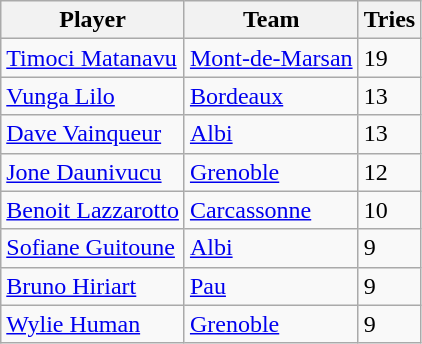<table class="wikitable">
<tr>
<th>Player</th>
<th>Team</th>
<th>Tries</th>
</tr>
<tr>
<td> <a href='#'>Timoci Matanavu</a></td>
<td><a href='#'>Mont-de-Marsan</a></td>
<td>19</td>
</tr>
<tr>
<td> <a href='#'>Vunga Lilo</a></td>
<td><a href='#'>Bordeaux</a></td>
<td>13</td>
</tr>
<tr>
<td> <a href='#'>Dave Vainqueur</a></td>
<td><a href='#'>Albi</a></td>
<td>13</td>
</tr>
<tr>
<td> <a href='#'>Jone Daunivucu</a></td>
<td><a href='#'>Grenoble</a></td>
<td>12</td>
</tr>
<tr>
<td> <a href='#'>Benoit Lazzarotto</a></td>
<td><a href='#'>Carcassonne</a></td>
<td>10</td>
</tr>
<tr>
<td> <a href='#'>Sofiane Guitoune</a></td>
<td><a href='#'>Albi</a></td>
<td>9</td>
</tr>
<tr>
<td> <a href='#'>Bruno Hiriart</a></td>
<td><a href='#'>Pau</a></td>
<td>9</td>
</tr>
<tr>
<td> <a href='#'>Wylie Human</a></td>
<td><a href='#'>Grenoble</a></td>
<td>9</td>
</tr>
</table>
